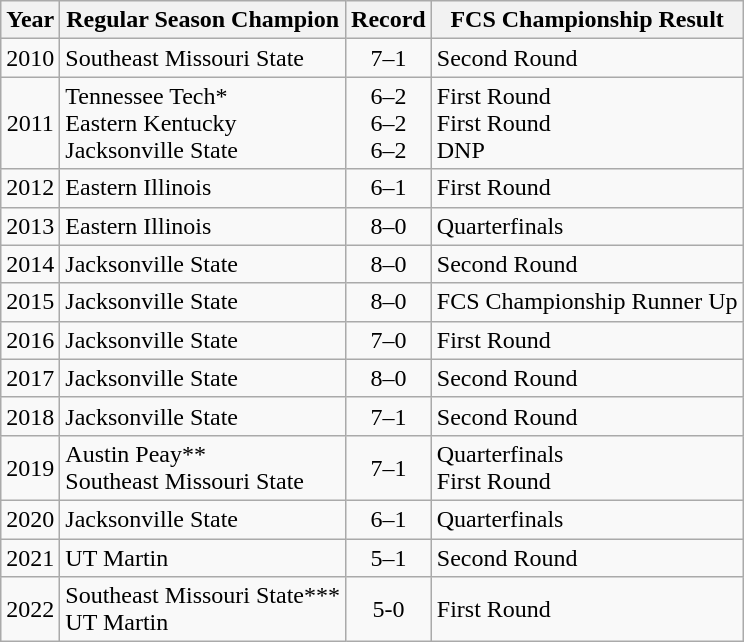<table class="wikitable">
<tr>
<th>Year</th>
<th>Regular Season Champion</th>
<th>Record</th>
<th>FCS Championship Result</th>
</tr>
<tr>
<td style="text-align:center;">2010</td>
<td>Southeast Missouri State</td>
<td style="text-align:center;">7–1</td>
<td>Second Round</td>
</tr>
<tr>
<td style="text-align:center;">2011</td>
<td>Tennessee Tech* <br>Eastern Kentucky<br>Jacksonville State</td>
<td style="text-align:center;">6–2<br>6–2<br>6–2</td>
<td>First Round<br>First Round<br>DNP</td>
</tr>
<tr>
<td style="text-align:center;">2012</td>
<td>Eastern Illinois</td>
<td style="text-align:center;">6–1</td>
<td>First Round</td>
</tr>
<tr>
<td style="text-align:center;">2013</td>
<td>Eastern Illinois</td>
<td style="text-align:center;">8–0</td>
<td>Quarterfinals</td>
</tr>
<tr>
<td style="text-align:center;">2014</td>
<td>Jacksonville State</td>
<td style="text-align:center;">8–0</td>
<td>Second Round</td>
</tr>
<tr>
<td style="text-align:center;">2015</td>
<td>Jacksonville State</td>
<td style="text-align:center;">8–0</td>
<td>FCS Championship Runner Up</td>
</tr>
<tr>
<td style="text-align:center;">2016</td>
<td>Jacksonville State</td>
<td style="text-align:center;">7–0</td>
<td>First Round</td>
</tr>
<tr>
<td style="text-align:center;">2017</td>
<td>Jacksonville State</td>
<td style="text-align:center;">8–0</td>
<td>Second Round</td>
</tr>
<tr>
<td>2018</td>
<td>Jacksonville State</td>
<td style="text-align:center;">7–1</td>
<td>Second Round</td>
</tr>
<tr>
<td>2019</td>
<td>Austin Peay**<br>Southeast Missouri State</td>
<td style="text-align:center;">7–1</td>
<td>Quarterfinals <br>First Round</td>
</tr>
<tr>
<td>2020</td>
<td>Jacksonville State</td>
<td style="text-align:center;">6–1</td>
<td>Quarterfinals</td>
</tr>
<tr>
<td>2021</td>
<td>UT Martin</td>
<td align=center>5–1</td>
<td>Second Round</td>
</tr>
<tr>
<td>2022</td>
<td>Southeast Missouri State*** <br>UT Martin</td>
<td style="text-align:center;">5-0</td>
<td>First Round</td>
</tr>
</table>
